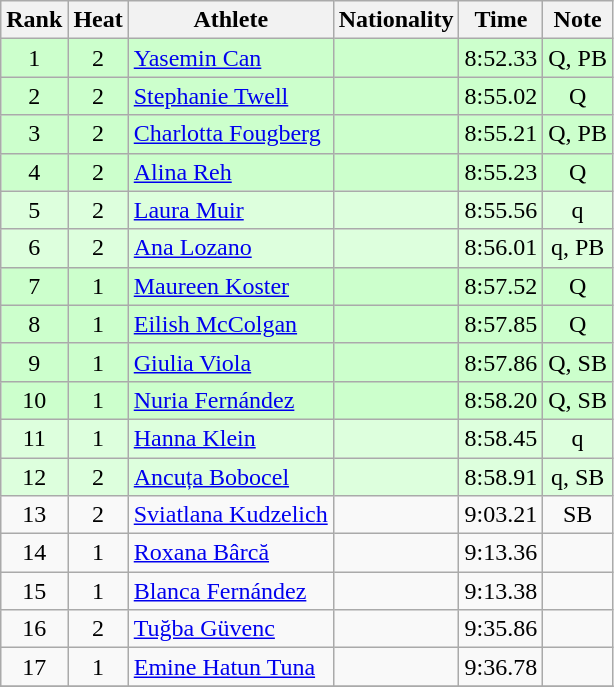<table class="wikitable sortable" style="text-align:center">
<tr>
<th>Rank</th>
<th>Heat</th>
<th>Athlete</th>
<th>Nationality</th>
<th>Time</th>
<th>Note</th>
</tr>
<tr bgcolor=ccffcc>
<td>1</td>
<td>2</td>
<td align=left><a href='#'>Yasemin Can</a></td>
<td align=left></td>
<td>8:52.33</td>
<td>Q, PB</td>
</tr>
<tr bgcolor=ccffcc>
<td>2</td>
<td>2</td>
<td align=left><a href='#'>Stephanie Twell</a></td>
<td align=left></td>
<td>8:55.02</td>
<td>Q</td>
</tr>
<tr bgcolor=ccffcc>
<td>3</td>
<td>2</td>
<td align=left><a href='#'>Charlotta Fougberg</a></td>
<td align=left></td>
<td>8:55.21</td>
<td>Q, PB</td>
</tr>
<tr bgcolor=ccffcc>
<td>4</td>
<td>2</td>
<td align=left><a href='#'>Alina Reh</a></td>
<td align=left></td>
<td>8:55.23</td>
<td>Q</td>
</tr>
<tr bgcolor=ddffdd>
<td>5</td>
<td>2</td>
<td align=left><a href='#'>Laura Muir</a></td>
<td align=left></td>
<td>8:55.56</td>
<td>q</td>
</tr>
<tr bgcolor=ddffdd>
<td>6</td>
<td>2</td>
<td align=left><a href='#'>Ana Lozano</a></td>
<td align=left></td>
<td>8:56.01</td>
<td>q, PB</td>
</tr>
<tr bgcolor=ccffcc>
<td>7</td>
<td>1</td>
<td align=left><a href='#'>Maureen Koster</a></td>
<td align=left></td>
<td>8:57.52</td>
<td>Q</td>
</tr>
<tr bgcolor=ccffcc>
<td>8</td>
<td>1</td>
<td align=left><a href='#'>Eilish McColgan</a></td>
<td align=left></td>
<td>8:57.85</td>
<td>Q</td>
</tr>
<tr bgcolor=ccffcc>
<td>9</td>
<td>1</td>
<td align=left><a href='#'>Giulia Viola</a></td>
<td align=left></td>
<td>8:57.86</td>
<td>Q, SB</td>
</tr>
<tr bgcolor=ccffcc>
<td>10</td>
<td>1</td>
<td align=left><a href='#'>Nuria Fernández</a></td>
<td align=left></td>
<td>8:58.20</td>
<td>Q, SB</td>
</tr>
<tr bgcolor=ddffdd>
<td>11</td>
<td>1</td>
<td align=left><a href='#'>Hanna Klein</a></td>
<td align=left></td>
<td>8:58.45</td>
<td>q</td>
</tr>
<tr bgcolor=ddffdd>
<td>12</td>
<td>2</td>
<td align=left><a href='#'>Ancuța Bobocel</a></td>
<td align=left></td>
<td>8:58.91</td>
<td>q, SB</td>
</tr>
<tr>
<td>13</td>
<td>2</td>
<td align=left><a href='#'>Sviatlana Kudzelich</a></td>
<td align=left></td>
<td>9:03.21</td>
<td>SB</td>
</tr>
<tr>
<td>14</td>
<td>1</td>
<td align=left><a href='#'>Roxana Bârcă</a></td>
<td align=left></td>
<td>9:13.36</td>
<td></td>
</tr>
<tr>
<td>15</td>
<td>1</td>
<td align=left><a href='#'>Blanca Fernández</a></td>
<td align=left></td>
<td>9:13.38</td>
<td></td>
</tr>
<tr>
<td>16</td>
<td>2</td>
<td align=left><a href='#'>Tuğba Güvenc</a></td>
<td align=left></td>
<td>9:35.86</td>
<td></td>
</tr>
<tr>
<td>17</td>
<td>1</td>
<td align=left><a href='#'>Emine Hatun Tuna</a></td>
<td align=left></td>
<td>9:36.78</td>
<td></td>
</tr>
<tr>
</tr>
</table>
